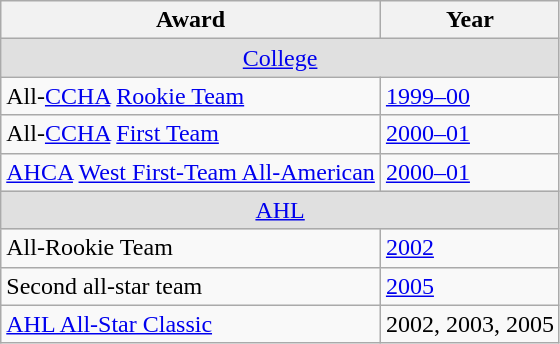<table class="wikitable">
<tr>
<th>Award</th>
<th>Year</th>
</tr>
<tr ALIGN="center" bgcolor="#e0e0e0">
<td colspan="3"><a href='#'>College</a></td>
</tr>
<tr>
<td>All-<a href='#'>CCHA</a> <a href='#'>Rookie Team</a></td>
<td><a href='#'>1999–00</a></td>
</tr>
<tr>
<td>All-<a href='#'>CCHA</a> <a href='#'>First Team</a></td>
<td><a href='#'>2000–01</a></td>
</tr>
<tr>
<td><a href='#'>AHCA</a> <a href='#'>West First-Team All-American</a></td>
<td><a href='#'>2000–01</a></td>
</tr>
<tr ALIGN="center" bgcolor="#e0e0e0">
<td colspan="3"><a href='#'>AHL</a></td>
</tr>
<tr>
<td>All-Rookie Team</td>
<td><a href='#'>2002</a></td>
</tr>
<tr>
<td>Second all-star team</td>
<td><a href='#'>2005</a></td>
</tr>
<tr>
<td><a href='#'>AHL All-Star Classic</a></td>
<td>2002, 2003, 2005</td>
</tr>
</table>
